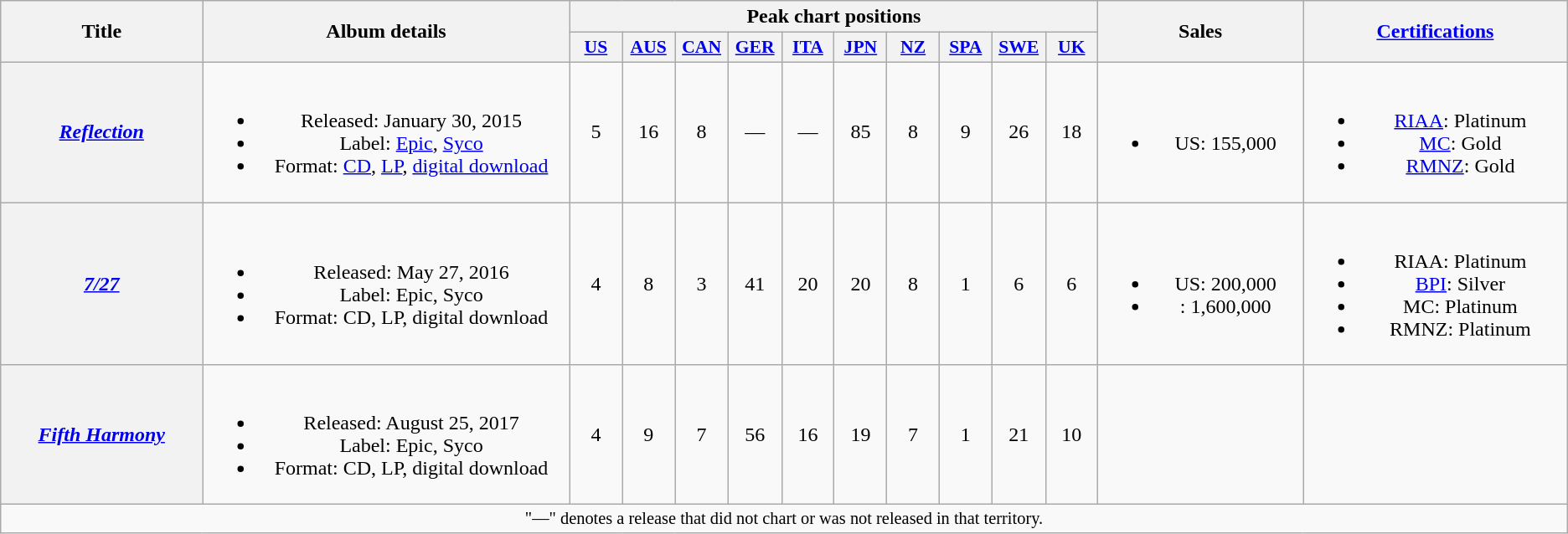<table class="wikitable plainrowheaders" style="text-align:center;">
<tr>
<th scope="col" rowspan="2" style="width:10em;">Title</th>
<th scope="col" rowspan="2" style="width:18.7em;">Album details</th>
<th scope="col" colspan="10">Peak chart positions</th>
<th scope="col" rowspan="2" style="width:10em;">Sales</th>
<th scope="col" rowspan="2" style="width:13.2em;"><a href='#'>Certifications</a></th>
</tr>
<tr>
<th scope="col" style="width:2.5em;font-size:90%;"><a href='#'>US</a><br></th>
<th scope="col" style="width:2.5em;font-size:90%;"><a href='#'>AUS</a><br></th>
<th scope="col" style="width:2.5em;font-size:90%;"><a href='#'>CAN</a><br></th>
<th scope="col" style="width:2.5em;font-size:90%;"><a href='#'>GER</a><br></th>
<th scope="col" style="width:2.5em;font-size:90%;"><a href='#'>ITA</a><br></th>
<th scope="col" style="width:2.5em;font-size:90%;"><a href='#'>JPN</a><br></th>
<th scope="col" style="width:2.5em;font-size:90%;"><a href='#'>NZ</a><br></th>
<th scope="col" style="width:2.5em;font-size:90%;"><a href='#'>SPA</a><br></th>
<th scope="col" style="width:2.5em;font-size:90%;"><a href='#'>SWE</a><br></th>
<th scope="col" style="width:2.5em;font-size:90%;"><a href='#'>UK</a><br></th>
</tr>
<tr>
<th scope="row"><em><a href='#'>Reflection</a></em></th>
<td><br><ul><li>Released: January 30, 2015</li><li>Label: <a href='#'>Epic</a>, <a href='#'>Syco</a></li><li>Format: <a href='#'>CD</a>, <a href='#'>LP</a>, <a href='#'>digital download</a></li></ul></td>
<td>5</td>
<td>16</td>
<td>8</td>
<td>—</td>
<td>—</td>
<td>85</td>
<td>8</td>
<td>9</td>
<td>26</td>
<td>18</td>
<td><br><ul><li>US: 155,000</li></ul></td>
<td><br><ul><li><a href='#'>RIAA</a>: Platinum</li><li><a href='#'>MC</a>: Gold</li><li><a href='#'>RMNZ</a>: Gold</li></ul></td>
</tr>
<tr>
<th scope="row"><em><a href='#'>7/27</a></em></th>
<td><br><ul><li>Released: May 27, 2016</li><li>Label: Epic, Syco</li><li>Format: CD, LP, digital download</li></ul></td>
<td>4</td>
<td>8</td>
<td>3</td>
<td>41</td>
<td>20</td>
<td>20</td>
<td>8</td>
<td>1</td>
<td>6</td>
<td>6</td>
<td><br><ul><li>US: 200,000</li><li>: 1,600,000</li></ul></td>
<td><br><ul><li>RIAA: Platinum</li><li><a href='#'>BPI</a>: Silver</li><li>MC: Platinum</li><li>RMNZ: Platinum</li></ul></td>
</tr>
<tr>
<th scope="row"><em><a href='#'>Fifth Harmony</a></em></th>
<td><br><ul><li>Released: August 25, 2017</li><li>Label: Epic, Syco</li><li>Format: CD, LP, digital download</li></ul></td>
<td>4</td>
<td>9</td>
<td>7</td>
<td>56</td>
<td>16</td>
<td>19</td>
<td>7</td>
<td>1</td>
<td>21</td>
<td>10</td>
<td></td>
<td></td>
</tr>
<tr>
<td colspan="20" style="font-size:85%">"—" denotes a release that did not chart or was not released in that territory.</td>
</tr>
</table>
